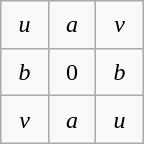<table class="wikitable" style="margin-left:auto;margin-right:auto;text-align:center;width:6em;height:6em;table-layout:fixed;">
<tr>
<td><em>u</em></td>
<td><em>a</em></td>
<td><em>v</em></td>
</tr>
<tr>
<td><em>b</em></td>
<td>0</td>
<td><em>b</em></td>
</tr>
<tr>
<td><em>v</em></td>
<td><em>a</em></td>
<td><em>u</em></td>
</tr>
</table>
